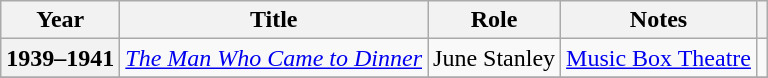<table class="wikitable plainrowheaders sortable" style="margin-right: 0;">
<tr>
<th scope="col">Year</th>
<th scope="col">Title</th>
<th scope="col">Role</th>
<th scope="col" class="unsortable">Notes</th>
<th scope="col" class="unsortable"></th>
</tr>
<tr>
<th scope="row">1939–1941</th>
<td><em><a href='#'>The Man Who Came to Dinner</a></em></td>
<td>June Stanley</td>
<td><a href='#'>Music Box Theatre</a></td>
<td style="text-align:center;"></td>
</tr>
<tr>
</tr>
</table>
